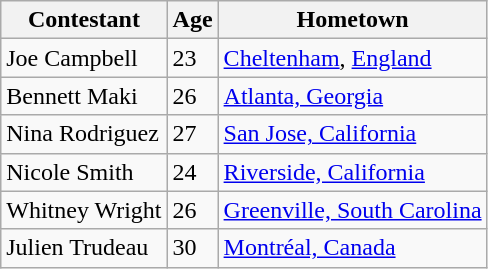<table class="wikitable">
<tr>
<th>Contestant</th>
<th>Age</th>
<th>Hometown</th>
</tr>
<tr>
<td>Joe Campbell</td>
<td>23</td>
<td><a href='#'>Cheltenham</a>, <a href='#'>England</a></td>
</tr>
<tr>
<td>Bennett Maki</td>
<td>26</td>
<td><a href='#'>Atlanta, Georgia</a></td>
</tr>
<tr>
<td>Nina Rodriguez</td>
<td>27</td>
<td><a href='#'>San Jose, California</a></td>
</tr>
<tr>
<td>Nicole Smith</td>
<td>24</td>
<td><a href='#'>Riverside, California</a></td>
</tr>
<tr>
<td>Whitney Wright</td>
<td>26</td>
<td><a href='#'>Greenville, South Carolina</a></td>
</tr>
<tr>
<td>Julien Trudeau</td>
<td>30</td>
<td><a href='#'>Montréal, Canada</a></td>
</tr>
</table>
